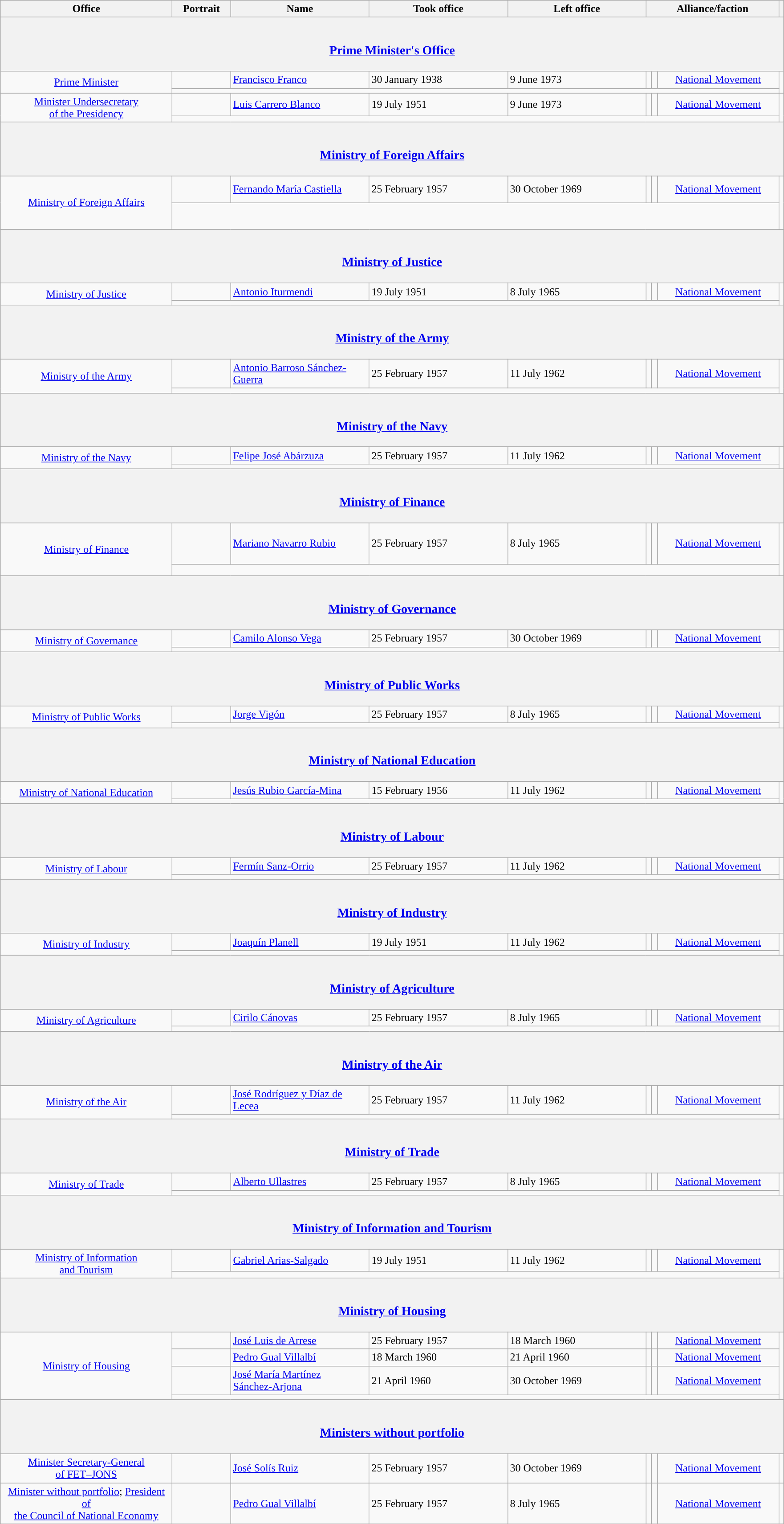<table class="wikitable" style="line-height:18px;">
<tr>
<th scope="col">Office<br></th>
<th scope="col">Portrait</th>
<th scope="col">Name</th>
<th scope="col">Took office</th>
<th scope="col">Left office</th>
<th colspan="3" scope="col">Alliance/faction</th>
<th></th>
</tr>
<tr>
<th colspan="9"><br><h3><a href='#'>Prime Minister's Office</a></h3></th>
</tr>
<tr>
<td align="center" rowspan="2" width="250"><a href='#'>Prime Minister</a><br></td>
<td width="80"></td>
<td width="200"><a href='#'>Francisco Franco</a></td>
<td width="200">30 January 1938</td>
<td width="200">9 June 1973</td>
<td width="1" style="background-color:"></td>
<td width="1" style="background-color:"></td>
<td width="175" align="center"><a href='#'>National Movement</a><br></td>
<td align="center" rowspan="2"></td>
</tr>
<tr>
<td colspan="7"></td>
</tr>
<tr>
<td align="center" rowspan="2"><a href='#'>Minister Undersecretary<br>of the Presidency</a><br></td>
<td></td>
<td><a href='#'>Luis Carrero Blanco</a></td>
<td>19 July 1951</td>
<td>9 June 1973</td>
<td style="background-color:"></td>
<td style="background-color:"></td>
<td align="center"><a href='#'>National Movement</a><br></td>
<td align="center" rowspan="2"></td>
</tr>
<tr>
<td colspan="7"></td>
</tr>
<tr>
<th colspan="9"><br><h3><a href='#'>Ministry of Foreign Affairs</a></h3></th>
</tr>
<tr>
<td align="center" rowspan="2"><a href='#'>Ministry of Foreign Affairs</a><br></td>
<td></td>
<td><a href='#'>Fernando María Castiella</a></td>
<td>25 February 1957</td>
<td>30 October 1969</td>
<td style="background-color:"></td>
<td style="background-color:"></td>
<td align="center"><a href='#'>National Movement</a><br></td>
<td align="center" rowspan="2"><br><br><br><br></td>
</tr>
<tr>
<td colspan="7"><br>
</td>
</tr>
<tr>
<th colspan="9"><br><h3><a href='#'>Ministry of Justice</a></h3></th>
</tr>
<tr>
<td align="center" rowspan="2"><a href='#'>Ministry of Justice</a><br></td>
<td></td>
<td><a href='#'>Antonio Iturmendi</a></td>
<td>19 July 1951</td>
<td>8 July 1965</td>
<td style="background-color:"></td>
<td style="background-color:"></td>
<td align="center"><a href='#'>National Movement</a><br></td>
<td align="center" rowspan="2"></td>
</tr>
<tr>
<td colspan="7"></td>
</tr>
<tr>
<th colspan="9"><br><h3><a href='#'>Ministry of the Army</a></h3></th>
</tr>
<tr>
<td align="center" rowspan="2"><a href='#'>Ministry of the Army</a><br></td>
<td></td>
<td><a href='#'>Antonio Barroso Sánchez-Guerra</a></td>
<td>25 February 1957</td>
<td>11 July 1962</td>
<td style="background-color:"></td>
<td style="background-color:"></td>
<td align="center"><a href='#'>National Movement</a><br></td>
<td align="center" rowspan="2"></td>
</tr>
<tr>
<td colspan="7"></td>
</tr>
<tr>
<th colspan="9"><br><h3><a href='#'>Ministry of the Navy</a></h3></th>
</tr>
<tr>
<td align="center" rowspan="2"><a href='#'>Ministry of the Navy</a><br></td>
<td></td>
<td><a href='#'>Felipe José Abárzuza</a></td>
<td>25 February 1957</td>
<td>11 July 1962</td>
<td style="background-color:"></td>
<td style="background-color:"></td>
<td align="center"><a href='#'>National Movement</a><br></td>
<td align="center" rowspan="2"></td>
</tr>
<tr>
<td colspan="7"></td>
</tr>
<tr>
<th colspan="9"><br><h3><a href='#'>Ministry of Finance</a></h3></th>
</tr>
<tr>
<td align="center" rowspan="2"><a href='#'>Ministry of Finance</a><br></td>
<td></td>
<td><a href='#'>Mariano Navarro Rubio</a></td>
<td>25 February 1957</td>
<td>8 July 1965</td>
<td style="background-color:"></td>
<td style="background-color:"></td>
<td align="center"><a href='#'>National Movement</a><br></td>
<td align="center" rowspan="2"><br><br><br><br></td>
</tr>
<tr>
<td colspan="7"></td>
</tr>
<tr>
<th colspan="9"><br><h3><a href='#'>Ministry of Governance</a></h3></th>
</tr>
<tr>
<td align="center" rowspan="2"><a href='#'>Ministry of Governance</a><br></td>
<td></td>
<td><a href='#'>Camilo Alonso Vega</a></td>
<td>25 February 1957</td>
<td>30 October 1969</td>
<td style="background-color:"></td>
<td style="background-color:"></td>
<td align="center"><a href='#'>National Movement</a><br></td>
<td align="center" rowspan="2"></td>
</tr>
<tr>
<td colspan="7"></td>
</tr>
<tr>
<th colspan="9"><br><h3><a href='#'>Ministry of Public Works</a></h3></th>
</tr>
<tr>
<td align="center" rowspan="2"><a href='#'>Ministry of Public Works</a><br></td>
<td></td>
<td><a href='#'>Jorge Vigón</a></td>
<td>25 February 1957</td>
<td>8 July 1965</td>
<td style="background-color:"></td>
<td style="background-color:"></td>
<td align="center"><a href='#'>National Movement</a><br></td>
<td align="center" rowspan="2"></td>
</tr>
<tr>
<td colspan="7"></td>
</tr>
<tr>
<th colspan="9"><br><h3><a href='#'>Ministry of National Education</a></h3></th>
</tr>
<tr>
<td align="center" rowspan="2"><a href='#'>Ministry of National Education</a><br></td>
<td></td>
<td><a href='#'>Jesús Rubio García-Mina</a></td>
<td>15 February 1956</td>
<td>11 July 1962</td>
<td style="background-color:"></td>
<td style="background-color:"></td>
<td align="center"><a href='#'>National Movement</a><br></td>
<td align="center" rowspan="2"></td>
</tr>
<tr>
<td colspan="7"></td>
</tr>
<tr>
<th colspan="9"><br><h3><a href='#'>Ministry of Labour</a></h3></th>
</tr>
<tr>
<td align="center" rowspan="2"><a href='#'>Ministry of Labour</a><br></td>
<td></td>
<td><a href='#'>Fermín Sanz-Orrio</a></td>
<td>25 February 1957</td>
<td>11 July 1962</td>
<td style="background-color:"></td>
<td style="background-color:"></td>
<td align="center"><a href='#'>National Movement</a><br></td>
<td align="center" rowspan="2"></td>
</tr>
<tr>
<td colspan="7"></td>
</tr>
<tr>
<th colspan="9"><br><h3><a href='#'>Ministry of Industry</a></h3></th>
</tr>
<tr>
<td align="center" rowspan="2"><a href='#'>Ministry of Industry</a><br></td>
<td></td>
<td><a href='#'>Joaquín Planell</a></td>
<td>19 July 1951</td>
<td>11 July 1962</td>
<td style="background-color:"></td>
<td style="background-color:"></td>
<td align="center"><a href='#'>National Movement</a><br></td>
<td align="center" rowspan="2"><br></td>
</tr>
<tr>
<td colspan="7"></td>
</tr>
<tr>
<th colspan="9"><br><h3><a href='#'>Ministry of Agriculture</a></h3></th>
</tr>
<tr>
<td align="center" rowspan="2"><a href='#'>Ministry of Agriculture</a><br></td>
<td></td>
<td><a href='#'>Cirilo Cánovas</a></td>
<td>25 February 1957</td>
<td>8 July 1965</td>
<td style="background-color:"></td>
<td style="background-color:"></td>
<td align="center"><a href='#'>National Movement</a><br></td>
<td align="center" rowspan="2"></td>
</tr>
<tr>
<td colspan="7"></td>
</tr>
<tr>
<th colspan="9"><br><h3><a href='#'>Ministry of the Air</a></h3></th>
</tr>
<tr>
<td align="center" rowspan="2"><a href='#'>Ministry of the Air</a><br></td>
<td></td>
<td><a href='#'>José Rodríguez y Díaz de Lecea</a></td>
<td>25 February 1957</td>
<td>11 July 1962</td>
<td style="background-color:"></td>
<td style="background-color:"></td>
<td align="center"><a href='#'>National Movement</a><br></td>
<td align="center" rowspan="2"></td>
</tr>
<tr>
<td colspan="7"></td>
</tr>
<tr>
<th colspan="9"><br><h3><a href='#'>Ministry of Trade</a></h3></th>
</tr>
<tr>
<td align="center" rowspan="2"><a href='#'>Ministry of Trade</a><br></td>
<td></td>
<td><a href='#'>Alberto Ullastres</a></td>
<td>25 February 1957</td>
<td>8 July 1965</td>
<td style="background-color:"></td>
<td style="background-color:"></td>
<td align="center"><a href='#'>National Movement</a><br></td>
<td align="center" rowspan="2"><br></td>
</tr>
<tr>
<td colspan="7"></td>
</tr>
<tr>
<th colspan="9"><br><h3><a href='#'>Ministry of Information and Tourism</a></h3></th>
</tr>
<tr>
<td align="center" rowspan="2"><a href='#'>Ministry of Information<br>and Tourism</a><br></td>
<td></td>
<td><a href='#'>Gabriel Arias-Salgado</a></td>
<td>19 July 1951</td>
<td>11 July 1962</td>
<td style="background-color:"></td>
<td style="background-color:"></td>
<td align="center"><a href='#'>National Movement</a><br></td>
<td align="center" rowspan="2"></td>
</tr>
<tr>
<td colspan="7"></td>
</tr>
<tr>
<th colspan="9"><br><h3><a href='#'>Ministry of Housing</a></h3></th>
</tr>
<tr>
<td align="center" rowspan="4"><a href='#'>Ministry of Housing</a><br></td>
<td></td>
<td><a href='#'>José Luis de Arrese</a></td>
<td>25 February 1957</td>
<td>18 March 1960</td>
<td style="background-color:"></td>
<td style="background-color:"></td>
<td align="center"><a href='#'>National Movement</a><br></td>
<td align="center" rowspan="4"><br><br></td>
</tr>
<tr>
<td></td>
<td><a href='#'>Pedro Gual Villalbí</a><br></td>
<td>18 March 1960</td>
<td>21 April 1960</td>
<td style="background-color:"></td>
<td style="background-color:"></td>
<td align="center"><a href='#'>National Movement</a><br></td>
</tr>
<tr>
<td></td>
<td><a href='#'>José María Martínez<br>Sánchez-Arjona</a></td>
<td>21 April 1960</td>
<td>30 October 1969</td>
<td style="background-color:"></td>
<td style="background-color:"></td>
<td align="center"><a href='#'>National Movement</a><br></td>
</tr>
<tr>
<td colspan="7"></td>
</tr>
<tr>
<th colspan="9"><br><h3><a href='#'>Ministers without portfolio</a></h3></th>
</tr>
<tr>
<td align="center"><a href='#'>Minister Secretary-General<br>of FET–JONS</a><br></td>
<td></td>
<td><a href='#'>José Solís Ruiz</a></td>
<td>25 February 1957</td>
<td>30 October 1969</td>
<td style="background-color:"></td>
<td style="background-color:"></td>
<td align="center"><a href='#'>National Movement</a><br></td>
<td align="center"><br></td>
</tr>
<tr>
<td align="center"><a href='#'>Minister without portfolio</a>; <a href='#'>President of<br>the Council of National Economy</a><br></td>
<td></td>
<td><a href='#'>Pedro Gual Villalbí</a></td>
<td>25 February 1957</td>
<td>8 July 1965</td>
<td style="background-color:"></td>
<td style="background-color:"></td>
<td align="center"><a href='#'>National Movement</a><br></td>
<td align="center"></td>
</tr>
</table>
